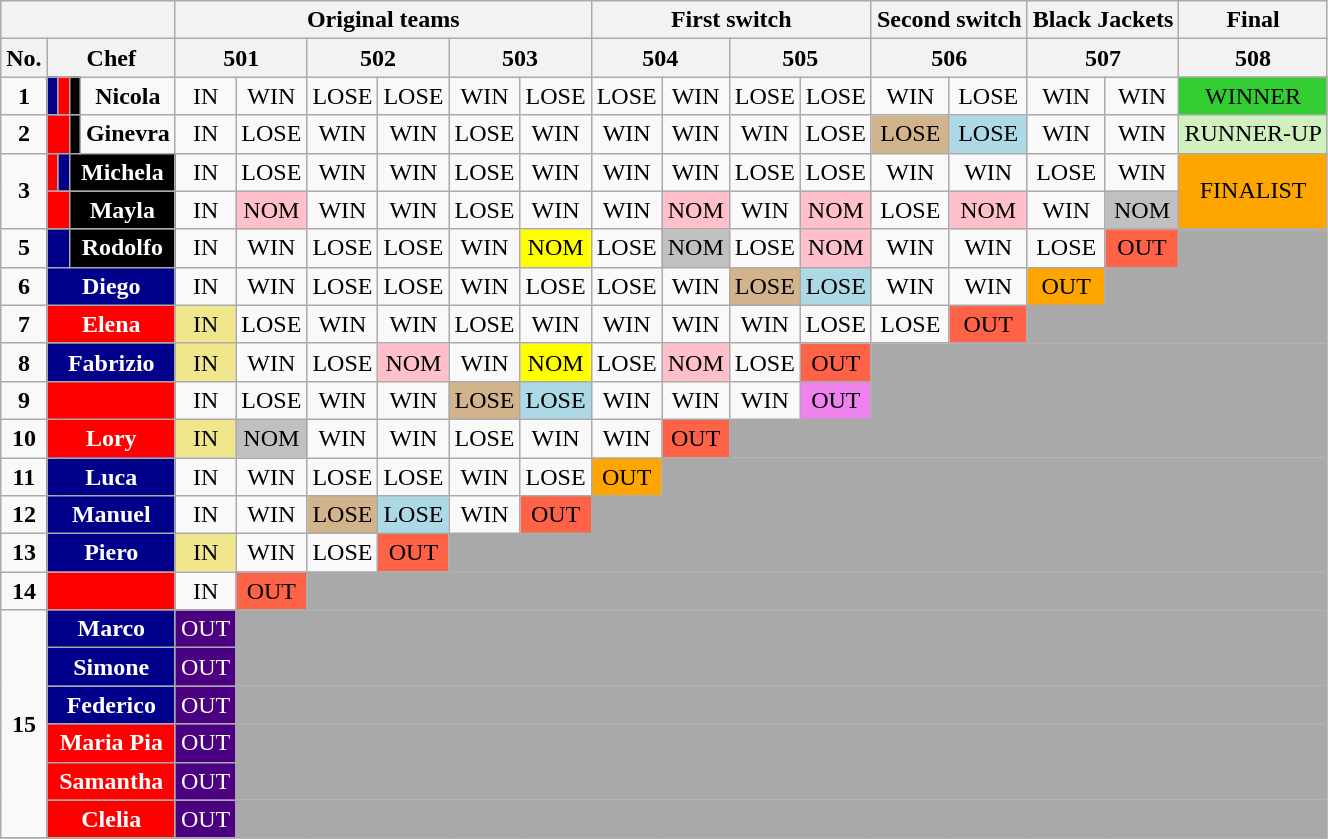<table class="wikitable plainrowheaders" style="text-align:center">
<tr>
<th colspan="6"></th>
<th scope="col" colspan="6">Original teams</th>
<th scope="col" colspan="4">First switch</th>
<th scope="col" colspan="2">Second switch</th>
<th scope="col" colspan="2">Black Jackets</th>
<th scope="col">Final</th>
</tr>
<tr>
<th scope="col">No.</th>
<th scope="col" colspan="5">Chef</th>
<th scope="col" colspan="2">501</th>
<th scope="col" colspan="2">502</th>
<th scope="col" colspan="2">503</th>
<th scope="col" colspan="2">504</th>
<th scope="col" colspan="2">505</th>
<th scope="col" colspan="2">506</th>
<th scope="col" colspan="2">507</th>
<th scope="col">508</th>
</tr>
<tr>
<td scope="row"><strong>1</strong></td>
<td colspan="2" style="background:darkblue; color:#fff;"></td>
<td style="background:red; color:#fff;"></td>
<td style="background:black; color:#fff;"></td>
<td><strong>Nicola</strong></td>
<td>IN</td>
<td>WIN</td>
<td>LOSE</td>
<td>LOSE</td>
<td>WIN</td>
<td>LOSE</td>
<td>LOSE</td>
<td>WIN</td>
<td>LOSE</td>
<td>LOSE</td>
<td>WIN</td>
<td>LOSE</td>
<td>WIN</td>
<td>WIN</td>
<td style="background:limegreen;">WINNER</td>
</tr>
<tr>
<td scope="row"><strong>2</strong></td>
<td colspan="3" style="background:red; color:#fff;"></td>
<td style="background:black; color:#fff;"></td>
<td><strong>Ginevra</strong></td>
<td>IN</td>
<td>LOSE</td>
<td>WIN</td>
<td>WIN</td>
<td>LOSE</td>
<td>WIN</td>
<td>WIN</td>
<td>WIN</td>
<td>WIN</td>
<td>LOSE</td>
<td style="background:tan;">LOSE</td>
<td style="background:lightblue;">LOSE</td>
<td>WIN</td>
<td>WIN</td>
<td style="background:#D0F0C0;">RUNNER-UP</td>
</tr>
<tr>
<td rowspan="2" scope="row"><strong>3</strong></td>
<td style="background:red; color:#fff;"></td>
<td colspan="2" style="background:darkblue; color:#fff;"></td>
<td colspan="2" style="background:black; color:#fff;"><strong>Michela</strong></td>
<td>IN</td>
<td>LOSE</td>
<td>WIN</td>
<td>WIN</td>
<td>LOSE</td>
<td>WIN</td>
<td>WIN</td>
<td>WIN</td>
<td>LOSE</td>
<td>LOSE</td>
<td>WIN</td>
<td>WIN</td>
<td>LOSE</td>
<td>WIN</td>
<td rowspan="2" style="background:orange;">FINALIST</td>
</tr>
<tr>
<td colspan="3" style="background:red; color:#fff;"></td>
<td colspan="2" style="background:black; color:#fff;"><strong>Mayla</strong></td>
<td>IN</td>
<td style="background:pink;">NOM</td>
<td>WIN</td>
<td>WIN</td>
<td>LOSE</td>
<td>WIN</td>
<td>WIN</td>
<td style="background:pink;">NOM</td>
<td>WIN</td>
<td style="background:pink;">NOM</td>
<td>LOSE</td>
<td style="background:pink;">NOM</td>
<td>WIN</td>
<td style="background:silver;">NOM</td>
</tr>
<tr>
<td scope="row"><strong>5</strong></td>
<td colspan="3" style="background:darkblue; color:#fff;"></td>
<td colspan="2" style="background:black; color:#fff;"><strong>Rodolfo</strong></td>
<td>IN</td>
<td>WIN</td>
<td>LOSE</td>
<td>LOSE</td>
<td>WIN</td>
<td style="background:yellow;">NOM</td>
<td>LOSE</td>
<td style="background:silver;">NOM</td>
<td>LOSE</td>
<td style="background:pink;">NOM</td>
<td>WIN</td>
<td>WIN</td>
<td>LOSE</td>
<td style="background:tomato;">OUT</td>
<td style="background:darkgrey;"></td>
</tr>
<tr>
<td scope="row"><strong>6</strong></td>
<td colspan="5" style="background:darkblue; color:#fff;"><strong>Diego</strong></td>
<td>IN</td>
<td>WIN</td>
<td>LOSE</td>
<td>LOSE</td>
<td>WIN</td>
<td>LOSE</td>
<td>LOSE</td>
<td>WIN</td>
<td style="background:tan;">LOSE</td>
<td style="background:lightblue;">LOSE</td>
<td>WIN</td>
<td>WIN</td>
<td style="background:orange;">OUT</td>
<td colspan="2" style="background:darkgrey;"></td>
</tr>
<tr>
<td scope="row"><strong>7</strong></td>
<td colspan="5" style="background:red; color:#fff;"><strong>Elena</strong></td>
<td style="background:khaki;">IN</td>
<td>LOSE</td>
<td>WIN</td>
<td>WIN</td>
<td>LOSE</td>
<td>WIN</td>
<td>WIN</td>
<td>WIN</td>
<td>WIN</td>
<td>LOSE</td>
<td>LOSE</td>
<td style="background:tomato;">OUT</td>
<td colspan="3" style="background:darkgrey;"></td>
</tr>
<tr>
<td scope="row"><strong>8</strong></td>
<td colspan="5" style="background:darkblue; color:#fff;"><strong>Fabrizio</strong></td>
<td style="background:khaki;">IN</td>
<td>WIN</td>
<td>LOSE</td>
<td style="background:pink;">NOM</td>
<td>WIN</td>
<td style="background:yellow;">NOM</td>
<td>LOSE</td>
<td style="background:pink;">NOM</td>
<td>LOSE</td>
<td style="background:tomato;">OUT</td>
<td colspan="5" style="background:darkgrey;"></td>
</tr>
<tr>
<td scope="row"><strong>9</strong></td>
<td colspan="5" style="background:red; color:#fff;"></td>
<td>IN</td>
<td>LOSE</td>
<td>WIN</td>
<td>WIN</td>
<td style="background:tan;">LOSE</td>
<td style="background:lightblue;">LOSE</td>
<td>WIN</td>
<td>WIN</td>
<td>WIN</td>
<td style="background:violet;">OUT</td>
<td colspan="5" style="background:darkgrey;"></td>
</tr>
<tr>
<td scope="row"><strong>10</strong></td>
<td colspan="5" style="background:red; color:#fff;"><strong>Lory</strong></td>
<td style="background:khaki;">IN</td>
<td style="background:silver;">NOM</td>
<td>WIN</td>
<td>WIN</td>
<td>LOSE</td>
<td>WIN</td>
<td>WIN</td>
<td style="background:tomato;">OUT</td>
<td colspan="7" style="background:darkgrey;"></td>
</tr>
<tr>
<td scope="row"><strong>11</strong></td>
<td colspan="5" style="background:darkblue; color:#fff;"><strong>Luca</strong></td>
<td>IN</td>
<td>WIN</td>
<td>LOSE</td>
<td>LOSE</td>
<td>WIN</td>
<td>LOSE</td>
<td style="background:orange;">OUT</td>
<td colspan="8" style="background:darkgrey;"></td>
</tr>
<tr>
<td scope="row"><strong>12</strong></td>
<td colspan="5" style="background:darkblue; color:#fff;"><strong>Manuel</strong></td>
<td>IN</td>
<td>WIN</td>
<td style="background:tan;">LOSE</td>
<td style="background:lightblue;">LOSE</td>
<td>WIN</td>
<td style="background:tomato;">OUT</td>
<td colspan="9" style="background:darkgrey;"></td>
</tr>
<tr>
<td scope="row"><strong>13</strong></td>
<td colspan="5" style="background:darkblue; color:#fff;"><strong>Piero</strong></td>
<td style="background:khaki;">IN</td>
<td>WIN</td>
<td>LOSE</td>
<td style="background:tomato;">OUT</td>
<td colspan="11" style="background:darkgrey;"></td>
</tr>
<tr>
<td scope="row"><strong>14</strong></td>
<td colspan="5" style="background:red; color:#fff;"></td>
<td>IN</td>
<td style="background:tomato;">OUT</td>
<td colspan="13" style="background:darkgrey;"></td>
</tr>
<tr>
<td rowspan="6" scope="row"><strong>15</strong></td>
<td colspan="5" style="background:darkblue; color:#fff;"><strong>Marco</strong></td>
<td style="background:indigo; color:white;">OUT</td>
<td colspan="14" style="background:darkgrey;"></td>
</tr>
<tr>
<td colspan="5" style="background:darkblue; color:#fff;"><strong>Simone</strong></td>
<td style="background:indigo; color:white;">OUT</td>
<td colspan="14" style="background:darkgrey;"></td>
</tr>
<tr>
<td colspan="5" style="background:darkblue; color:#fff;"><strong>Federico</strong></td>
<td style="background:indigo; color:white;">OUT</td>
<td colspan="14" style="background:darkgrey;"></td>
</tr>
<tr>
<td colspan="5" style="background:red; color:#fff;"><strong>Maria Pia</strong></td>
<td style="background:indigo; color:white;">OUT</td>
<td colspan="14" style="background:darkgrey;"></td>
</tr>
<tr>
<td colspan="5" style="background:red; color:#fff;"><strong>Samantha</strong></td>
<td style="background:indigo; color:white;">OUT</td>
<td colspan="14" style="background:darkgrey;"></td>
</tr>
<tr>
<td colspan="5" style="background:red; color:#fff;"><strong>Clelia</strong></td>
<td style="background:indigo; color:white;">OUT</td>
<td colspan="14" style="background:darkgrey;"></td>
</tr>
<tr>
</tr>
</table>
